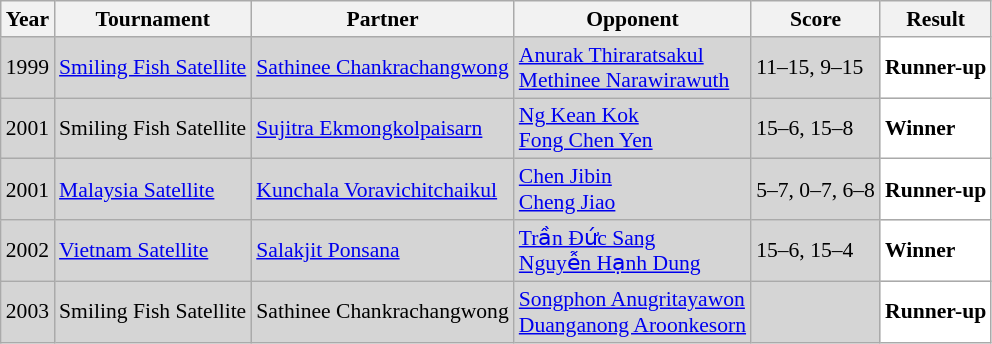<table class="sortable wikitable" style="font-size: 90%;">
<tr>
<th>Year</th>
<th>Tournament</th>
<th>Partner</th>
<th>Opponent</th>
<th>Score</th>
<th>Result</th>
</tr>
<tr style="background:#D5D5D5">
<td align="center">1999</td>
<td align="left"><a href='#'>Smiling Fish Satellite</a></td>
<td align="left"> <a href='#'>Sathinee Chankrachangwong</a></td>
<td align="left"> <a href='#'>Anurak Thiraratsakul</a> <br>  <a href='#'>Methinee Narawirawuth</a></td>
<td align="left">11–15, 9–15</td>
<td style="text-align:left; background:white"> <strong>Runner-up</strong></td>
</tr>
<tr style="background:#D5D5D5">
<td align="center">2001</td>
<td align="left">Smiling Fish Satellite</td>
<td align="left"> <a href='#'>Sujitra Ekmongkolpaisarn</a></td>
<td align="left"> <a href='#'>Ng Kean Kok</a> <br>  <a href='#'>Fong Chen Yen</a></td>
<td align="left">15–6, 15–8</td>
<td style="text-align:left; background:white"> <strong>Winner</strong></td>
</tr>
<tr style="background:#D5D5D5">
<td align="center">2001</td>
<td align="left"><a href='#'>Malaysia Satellite</a></td>
<td align="left"> <a href='#'>Kunchala Voravichitchaikul</a></td>
<td align="left"> <a href='#'>Chen Jibin</a> <br>  <a href='#'>Cheng Jiao</a></td>
<td align="left">5–7, 0–7, 6–8</td>
<td style="text-align:left; background:white"> <strong>Runner-up</strong></td>
</tr>
<tr style="background:#D5D5D5">
<td align="center">2002</td>
<td align="left"><a href='#'>Vietnam Satellite</a></td>
<td align="left"> <a href='#'>Salakjit Ponsana</a></td>
<td align="left"> <a href='#'>Trần Đức Sang</a> <br>  <a href='#'>Nguyễn Hạnh Dung</a></td>
<td align="left">15–6, 15–4</td>
<td style="text-align:left; background:white"> <strong>Winner</strong></td>
</tr>
<tr style="background:#D5D5D5">
<td align="center">2003</td>
<td align="left">Smiling Fish Satellite</td>
<td align="left"> Sathinee Chankrachangwong</td>
<td align="left"> <a href='#'>Songphon Anugritayawon</a> <br>  <a href='#'>Duanganong Aroonkesorn</a></td>
<td align="left"></td>
<td style="text-align:left; background:white"> <strong>Runner-up</strong></td>
</tr>
</table>
